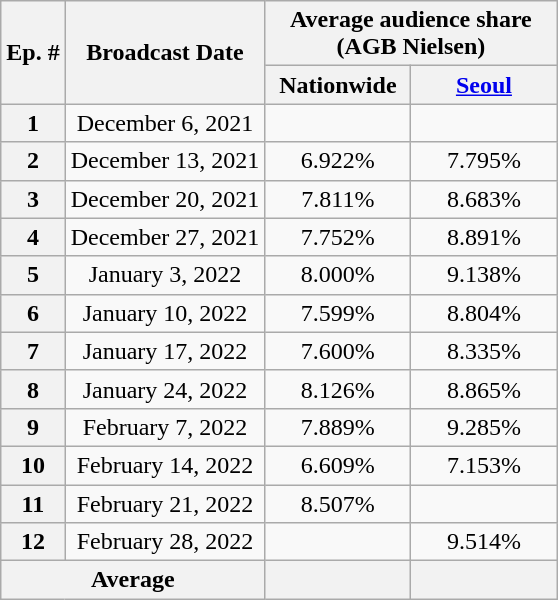<table class="wikitable sortable" style="text-align:center;">
<tr>
<th rowspan="2">Ep. #</th>
<th rowspan="2">Broadcast Date</th>
<th colspan="2">Average audience share<br>(AGB Nielsen)</th>
</tr>
<tr>
<th width="90">Nationwide</th>
<th width="90"><a href='#'>Seoul</a></th>
</tr>
<tr>
<th>1</th>
<td>December 6, 2021</td>
<td></td>
<td></td>
</tr>
<tr>
<th>2</th>
<td>December 13, 2021</td>
<td>6.922%</td>
<td>7.795%</td>
</tr>
<tr>
<th>3</th>
<td>December 20, 2021</td>
<td>7.811%</td>
<td>8.683%</td>
</tr>
<tr>
<th>4</th>
<td>December 27, 2021</td>
<td>7.752%</td>
<td>8.891%</td>
</tr>
<tr>
<th>5</th>
<td>January 3, 2022</td>
<td>8.000%</td>
<td>9.138%</td>
</tr>
<tr>
<th>6</th>
<td>January 10, 2022</td>
<td>7.599%</td>
<td>8.804%</td>
</tr>
<tr>
<th>7</th>
<td>January 17, 2022</td>
<td>7.600%</td>
<td>8.335%</td>
</tr>
<tr>
<th>8</th>
<td>January 24, 2022</td>
<td>8.126%</td>
<td>8.865%</td>
</tr>
<tr>
<th>9</th>
<td>February 7, 2022</td>
<td>7.889%</td>
<td>9.285%</td>
</tr>
<tr>
<th>10</th>
<td>February 14, 2022</td>
<td>6.609%</td>
<td>7.153%</td>
</tr>
<tr>
<th>11</th>
<td>February 21, 2022</td>
<td>8.507%</td>
<td></td>
</tr>
<tr>
<th>12</th>
<td>February 28, 2022</td>
<td></td>
<td>9.514%</td>
</tr>
<tr>
<th colspan="2">Average</th>
<th></th>
<th></th>
</tr>
</table>
